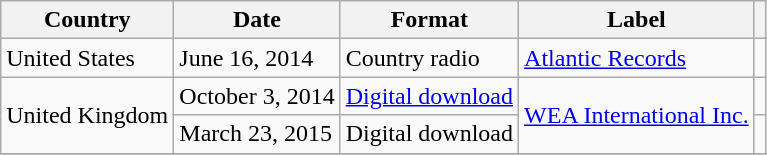<table class="wikitable">
<tr>
<th>Country</th>
<th>Date</th>
<th>Format</th>
<th>Label</th>
<th></th>
</tr>
<tr>
<td>United States</td>
<td>June 16, 2014</td>
<td>Country radio</td>
<td><a href='#'>Atlantic Records</a></td>
<td></td>
</tr>
<tr>
<td rowspan="2">United Kingdom</td>
<td>October 3, 2014</td>
<td><a href='#'>Digital download</a>  </td>
<td rowspan="2"><a href='#'>WEA International Inc.</a></td>
<td></td>
</tr>
<tr>
<td>March 23, 2015</td>
<td>Digital download </td>
<td></td>
</tr>
<tr>
</tr>
</table>
